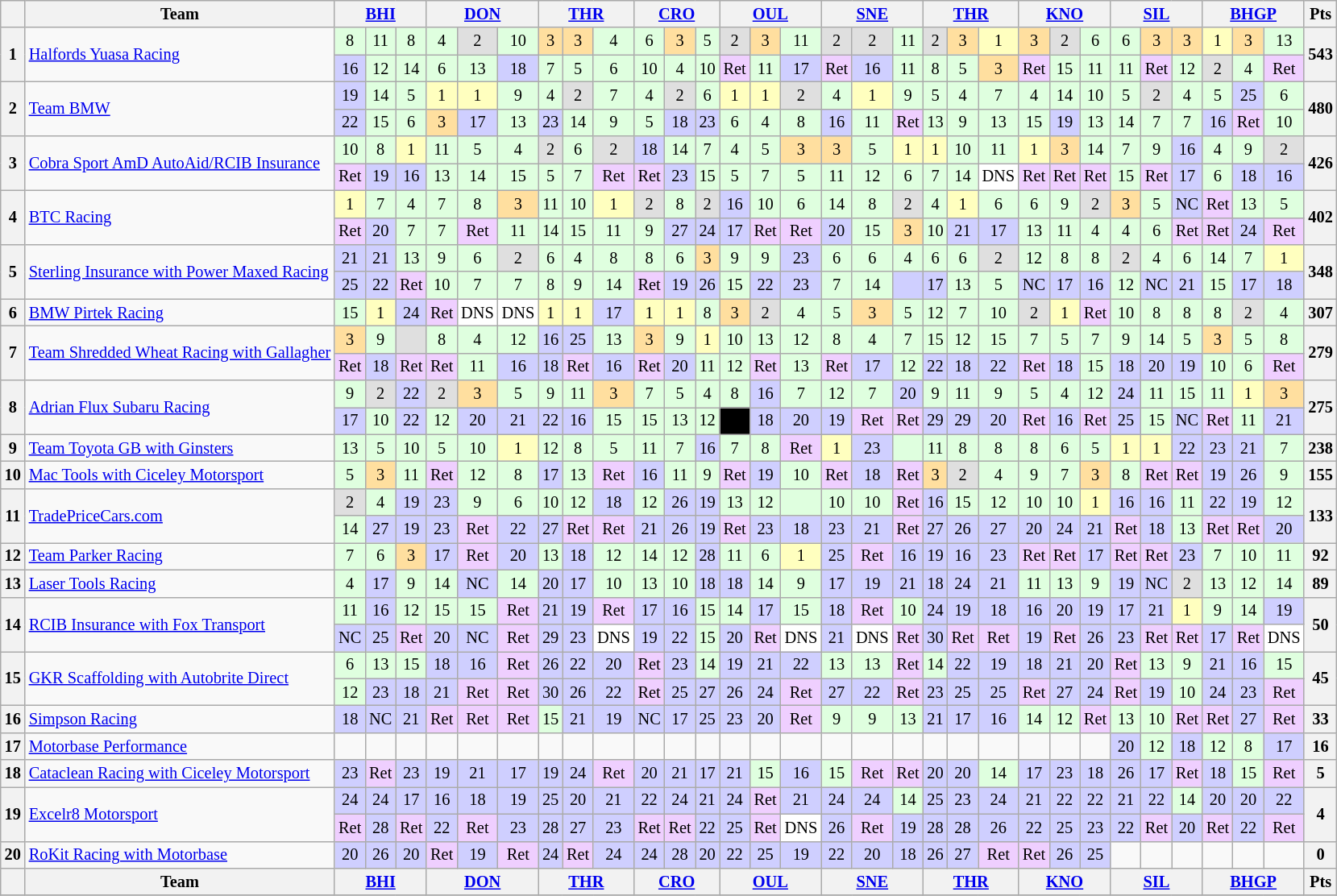<table class="wikitable" style="font-size: 85%; text-align: center;">
<tr valign="top">
<th valign="middle"></th>
<th valign="middle">Team</th>
<th colspan="3"><a href='#'>BHI</a></th>
<th colspan="3"><a href='#'>DON</a></th>
<th colspan="3"><a href='#'>THR</a></th>
<th colspan="3"><a href='#'>CRO</a></th>
<th colspan="3"><a href='#'>OUL</a></th>
<th colspan="3"><a href='#'>SNE</a></th>
<th colspan="3"><a href='#'>THR</a></th>
<th colspan="3"><a href='#'>KNO</a></th>
<th colspan="3"><a href='#'>SIL</a></th>
<th colspan="3"><a href='#'>BHGP</a></th>
<th valign=middle>Pts</th>
</tr>
<tr>
<th rowspan=2>1</th>
<td rowspan=2 align=left><a href='#'>Halfords Yuasa Racing</a></td>
<td style="background:#dfffdf;">8</td>
<td style="background:#dfffdf;">11</td>
<td style="background:#dfffdf;">8</td>
<td style="background:#dfffdf;">4</td>
<td style="background:#dfdfdf;">2</td>
<td style="background:#dfffdf;">10</td>
<td style="background:#ffdf9f;">3</td>
<td style="background:#ffdf9f;">3</td>
<td style="background:#dfffdf;">4</td>
<td style="background:#dfffdf;">6</td>
<td style="background:#ffdf9f;">3</td>
<td style="background:#dfffdf;">5</td>
<td style="background:#dfdfdf;">2</td>
<td style="background:#ffdf9f;">3</td>
<td style="background:#dfffdf;">11</td>
<td style="background:#dfdfdf;">2</td>
<td style="background:#dfdfdf;">2</td>
<td style="background:#dfffdf;">11</td>
<td style="background:#dfdfdf;">2</td>
<td style="background:#ffdf9f;">3</td>
<td style="background:#ffffbf;">1</td>
<td style="background:#ffdf9f;">3</td>
<td style="background:#dfdfdf;">2</td>
<td style="background:#dfffdf;">6</td>
<td style="background:#dfffdf;">6</td>
<td style="background:#ffdf9f;">3</td>
<td style="background:#ffdf9f;">3</td>
<td style="background:#ffffbf;">1</td>
<td style="background:#ffdf9f;">3</td>
<td style="background:#dfffdf;">13</td>
<th rowspan=2>543</th>
</tr>
<tr>
<td style="background:#cfcfff;">16</td>
<td style="background:#dfffdf;">12</td>
<td style="background:#dfffdf;">14</td>
<td style="background:#dfffdf;">6</td>
<td style="background:#dfffdf;">13</td>
<td style="background:#cfcfff;">18</td>
<td style="background:#dfffdf;">7</td>
<td style="background:#dfffdf;">5</td>
<td style="background:#dfffdf;">6</td>
<td style="background:#dfffdf;">10</td>
<td style="background:#dfffdf;">4</td>
<td style="background:#dfffdf;">10</td>
<td style="background:#efcfff;">Ret</td>
<td style="background:#dfffdf;">11</td>
<td style="background:#cfcfff;">17</td>
<td style="background:#efcfff;">Ret</td>
<td style="background:#cfcfff;">16</td>
<td style="background:#dfffdf;">11</td>
<td style="background:#dfffdf;">8</td>
<td style="background:#dfffdf;">5</td>
<td style="background:#ffdf9f;">3</td>
<td style="background:#efcfff;">Ret</td>
<td style="background:#dfffdf;">15</td>
<td style="background:#dfffdf;">11</td>
<td style="background:#dfffdf;">11</td>
<td style="background:#efcfff;">Ret</td>
<td style="background:#dfffdf;">12</td>
<td style="background:#dfdfdf;">2</td>
<td style="background:#dfffdf;">4</td>
<td style="background:#efcfff;">Ret</td>
</tr>
<tr>
<th rowspan=2>2</th>
<td rowspan=2 align=left><a href='#'>Team BMW</a></td>
<td style="background:#cfcfff;">19</td>
<td style="background:#dfffdf;">14</td>
<td style="background:#dfffdf;">5</td>
<td style="background:#ffffbf;">1</td>
<td style="background:#ffffbf;">1</td>
<td style="background:#dfffdf;">9</td>
<td style="background:#dfffdf;">4</td>
<td style="background:#dfdfdf;">2</td>
<td style="background:#dfffdf;">7</td>
<td style="background:#dfffdf;">4</td>
<td style="background:#dfdfdf;">2</td>
<td style="background:#dfffdf;">6</td>
<td style="background:#ffffbf;">1</td>
<td style="background:#ffffbf;">1</td>
<td style="background:#dfdfdf;">2</td>
<td style="background:#dfffdf;">4</td>
<td style="background:#ffffbf;">1</td>
<td style="background:#dfffdf;">9</td>
<td style="background:#dfffdf;">5</td>
<td style="background:#dfffdf;">4</td>
<td style="background:#dfffdf;">7</td>
<td style="background:#dfffdf;">4</td>
<td style="background:#dfffdf;">14</td>
<td style="background:#dfffdf;">10</td>
<td style="background:#dfffdf;">5</td>
<td style="background:#dfdfdf;">2</td>
<td style="background:#dfffdf;">4</td>
<td style="background:#dfffdf;">5</td>
<td style="background:#cfcfff;">25</td>
<td style="background:#dfffdf;">6</td>
<th rowspan=2>480</th>
</tr>
<tr>
<td style="background:#cfcfff;">22</td>
<td style="background:#dfffdf;">15</td>
<td style="background:#dfffdf;">6</td>
<td style="background:#ffdf9f;">3</td>
<td style="background:#cfcfff;">17</td>
<td style="background:#dfffdf;">13</td>
<td style="background:#cfcfff;">23</td>
<td style="background:#dfffdf;">14</td>
<td style="background:#dfffdf;">9</td>
<td style="background:#dfffdf;">5</td>
<td style="background:#cfcfff;">18</td>
<td style="background:#cfcfff;">23</td>
<td style="background:#dfffdf;">6</td>
<td style="background:#dfffdf;">4</td>
<td style="background:#dfffdf;">8</td>
<td style="background:#cfcfff;">16</td>
<td style="background:#dfffdf;">11</td>
<td style="background:#efcfff;">Ret</td>
<td style="background:#dfffdf;">13</td>
<td style="background:#dfffdf;">9</td>
<td style="background:#dfffdf;">13</td>
<td style="background:#dfffdf;">15</td>
<td style="background:#cfcfff;">19</td>
<td style="background:#dfffdf;">13</td>
<td style="background:#dfffdf;">14</td>
<td style="background:#dfffdf;">7</td>
<td style="background:#dfffdf;">7</td>
<td style="background:#cfcfff;">16</td>
<td style="background:#efcfff;">Ret</td>
<td style="background:#dfffdf;">10</td>
</tr>
<tr>
<th rowspan=2>3</th>
<td rowspan=2 align=left><a href='#'>Cobra Sport AmD AutoAid/RCIB Insurance</a></td>
<td style="background:#dfffdf;">10</td>
<td style="background:#dfffdf;">8</td>
<td style="background:#ffffbf;">1</td>
<td style="background:#dfffdf;">11</td>
<td style="background:#dfffdf;">5</td>
<td style="background:#dfffdf;">4</td>
<td style="background:#dfdfdf;">2</td>
<td style="background:#dfffdf;">6</td>
<td style="background:#dfdfdf;">2</td>
<td style="background:#cfcfff;">18</td>
<td style="background:#dfffdf;">14</td>
<td style="background:#dfffdf;">7</td>
<td style="background:#dfffdf;">4</td>
<td style="background:#dfffdf;">5</td>
<td style="background:#ffdf9f;">3</td>
<td style="background:#ffdf9f;">3</td>
<td style="background:#dfffdf;">5</td>
<td style="background:#ffffbf;">1</td>
<td style="background:#ffffbf;">1</td>
<td style="background:#dfffdf;">10</td>
<td style="background:#dfffdf;">11</td>
<td style="background:#ffffbf;">1</td>
<td style="background:#ffdf9f;">3</td>
<td style="background:#dfffdf;">14</td>
<td style="background:#dfffdf;">7</td>
<td style="background:#dfffdf;">9</td>
<td style="background:#cfcfff;">16</td>
<td style="background:#dfffdf;">4</td>
<td style="background:#dfffdf;">9</td>
<td style="background:#dfdfdf;">2</td>
<th rowspan=2>426</th>
</tr>
<tr>
<td style="background:#efcfff;">Ret</td>
<td style="background:#cfcfff;">19</td>
<td style="background:#cfcfff;">16</td>
<td style="background:#dfffdf;">13</td>
<td style="background:#dfffdf;">14</td>
<td style="background:#dfffdf;">15</td>
<td style="background:#dfffdf;">5</td>
<td style="background:#dfffdf;">7</td>
<td style="background:#efcfff;">Ret</td>
<td style="background:#efcfff;">Ret</td>
<td style="background:#cfcfff;">23</td>
<td style="background:#dfffdf;">15</td>
<td style="background:#dfffdf;">5</td>
<td style="background:#dfffdf;">7</td>
<td style="background:#dfffdf;">5</td>
<td style="background:#dfffdf;">11</td>
<td style="background:#dfffdf;">12</td>
<td style="background:#dfffdf;">6</td>
<td style="background:#dfffdf;">7</td>
<td style="background:#dfffdf;">14</td>
<td style="background:#ffffff;">DNS</td>
<td style="background:#efcfff;">Ret</td>
<td style="background:#efcfff;">Ret</td>
<td style="background:#efcfff;">Ret</td>
<td style="background:#dfffdf;">15</td>
<td style="background:#efcfff;">Ret</td>
<td style="background:#cfcfff;">17</td>
<td style="background:#dfffdf;">6</td>
<td style="background:#cfcfff;">18</td>
<td style="background:#cfcfff;">16</td>
</tr>
<tr>
<th rowspan=2>4</th>
<td rowspan=2 align=left><a href='#'>BTC Racing</a></td>
<td style="background:#ffffbf;">1</td>
<td style="background:#dfffdf;">7</td>
<td style="background:#dfffdf;">4</td>
<td style="background:#dfffdf;">7</td>
<td style="background:#dfffdf;">8</td>
<td style="background:#ffdf9f;">3</td>
<td style="background:#dfffdf;">11</td>
<td style="background:#dfffdf;">10</td>
<td style="background:#ffffbf;">1</td>
<td style="background:#dfdfdf;">2</td>
<td style="background:#dfffdf;">8</td>
<td style="background:#dfdfdf;">2</td>
<td style="background:#cfcfff;">16</td>
<td style="background:#dfffdf;">10</td>
<td style="background:#dfffdf;">6</td>
<td style="background:#dfffdf;">14</td>
<td style="background:#dfffdf;">8</td>
<td style="background:#dfdfdf;">2</td>
<td style="background:#dfffdf;">4</td>
<td style="background:#ffffbf;">1</td>
<td style="background:#dfffdf;">6</td>
<td style="background:#dfffdf;">6</td>
<td style="background:#dfffdf;">9</td>
<td style="background:#dfdfdf;">2</td>
<td style="background:#ffdf9f;">3</td>
<td style="background:#dfffdf;">5</td>
<td style="background:#cfcfff;">NC</td>
<td style="background:#efcfff;">Ret</td>
<td style="background:#dfffdf;">13</td>
<td style="background:#dfffdf;">5</td>
<th rowspan=2>402</th>
</tr>
<tr>
<td style="background:#efcfff;">Ret</td>
<td style="background:#cfcfff;">20</td>
<td style="background:#dfffdf;">7</td>
<td style="background:#dfffdf;">7</td>
<td style="background:#efcfff;">Ret</td>
<td style="background:#dfffdf;">11</td>
<td style="background:#dfffdf;">14</td>
<td style="background:#dfffdf;">15</td>
<td style="background:#dfffdf;">11</td>
<td style="background:#dfffdf;">9</td>
<td style="background:#cfcfff;">27</td>
<td style="background:#cfcfff;">24</td>
<td style="background:#cfcfff;">17</td>
<td style="background:#efcfff;">Ret</td>
<td style="background:#efcfff;">Ret</td>
<td style="background:#cfcfff;">20</td>
<td style="background:#dfffdf;">15</td>
<td style="background:#ffdf9f;">3</td>
<td style="background:#dfffdf;">10</td>
<td style="background:#cfcfff;">21</td>
<td style="background:#cfcfff;">17</td>
<td style="background:#dfffdf;">13</td>
<td style="background:#dfffdf;">11</td>
<td style="background:#dfffdf;">4</td>
<td style="background:#dfffdf;">4</td>
<td style="background:#dfffdf;">6</td>
<td style="background:#efcfff;">Ret</td>
<td style="background:#efcfff;">Ret</td>
<td style="background:#cfcfff;">24</td>
<td style="background:#efcfff;">Ret</td>
</tr>
<tr>
<th rowspan=2>5</th>
<td rowspan=2 align=left><a href='#'>Sterling Insurance with Power Maxed Racing</a></td>
<td style="background:#cfcfff;">21</td>
<td style="background:#cfcfff;">21</td>
<td style="background:#dfffdf;">13</td>
<td style="background:#dfffdf;">9</td>
<td style="background:#dfffdf;">6</td>
<td style="background:#dfdfdf;">2</td>
<td style="background:#dfffdf;">6</td>
<td style="background:#dfffdf;">4</td>
<td style="background:#dfffdf;">8</td>
<td style="background:#dfffdf;">8</td>
<td style="background:#dfffdf;">6</td>
<td style="background:#ffdf9f;">3</td>
<td style="background:#dfffdf;">9</td>
<td style="background:#dfffdf;">9</td>
<td style="background:#cfcfff;">23</td>
<td style="background:#dfffdf;">6</td>
<td style="background:#dfffdf;">6</td>
<td style="background:#dfffdf;">4</td>
<td style="background:#dfffdf;">6</td>
<td style="background:#dfffdf;">6</td>
<td style="background:#dfdfdf;">2</td>
<td style="background:#dfffdf;">12</td>
<td style="background:#dfffdf;">8</td>
<td style="background:#dfffdf;">8</td>
<td style="background:#dfdfdf;">2</td>
<td style="background:#dfffdf;">4</td>
<td style="background:#dfffdf;">6</td>
<td style="background:#dfffdf;">14</td>
<td style="background:#dfffdf;">7</td>
<td style="background:#ffffbf;">1</td>
<th rowspan=2>348</th>
</tr>
<tr>
<td style="background:#cfcfff;">25</td>
<td style="background:#cfcfff;">22</td>
<td style="background:#efcfff;">Ret</td>
<td style="background:#dfffdf;">10</td>
<td style="background:#dfffdf;">7</td>
<td style="background:#dfffdf;">7</td>
<td style="background:#dfffdf;">8</td>
<td style="background:#dfffdf;">9</td>
<td style="background:#dfffdf;">14</td>
<td style="background:#efcfff;">Ret</td>
<td style="background:#cfcfff;">19</td>
<td style="background:#cfcfff;">26</td>
<td style="background:#dfffdf;">15</td>
<td style="background:#cfcfff;">22</td>
<td style="background:#cfcfff;">23</td>
<td style="background:#dfffdf;">7</td>
<td style="background:#dfffdf;">14</td>
<td style="background:#cfcfff;"></td>
<td style="background:#cfcfff;">17</td>
<td style="background:#dfffdf;">13</td>
<td style="background:#dfffdf;">5</td>
<td style="background:#cfcfff;">NC</td>
<td style="background:#cfcfff;">17</td>
<td style="background:#cfcfff;">16</td>
<td style="background:#dfffdf;">12</td>
<td style="background:#cfcfff;">NC</td>
<td style="background:#cfcfff;">21</td>
<td style="background:#dfffdf;">15</td>
<td style="background:#cfcfff;">17</td>
<td style="background:#cfcfff;">18</td>
</tr>
<tr>
<th>6</th>
<td align=left><a href='#'>BMW Pirtek Racing</a></td>
<td style="background:#dfffdf;">15</td>
<td style="background:#ffffbf;">1</td>
<td style="background:#cfcfff;">24</td>
<td style="background:#efcfff;">Ret</td>
<td style="background:#ffffff;">DNS</td>
<td style="background:#ffffff;">DNS</td>
<td style="background:#ffffbf;">1</td>
<td style="background:#ffffbf;">1</td>
<td style="background:#cfcfff;">17</td>
<td style="background:#ffffbf;">1</td>
<td style="background:#ffffbf;">1</td>
<td style="background:#dfffdf;">8</td>
<td style="background:#ffdf9f;">3</td>
<td style="background:#dfdfdf;">2</td>
<td style="background:#dfffdf;">4</td>
<td style="background:#dfffdf;">5</td>
<td style="background:#ffdf9f;">3</td>
<td style="background:#dfffdf;">5</td>
<td style="background:#dfffdf;">12</td>
<td style="background:#dfffdf;">7</td>
<td style="background:#dfffdf;">10</td>
<td style="background:#dfdfdf;">2</td>
<td style="background:#ffffbf;">1</td>
<td style="background:#efcfff;">Ret</td>
<td style="background:#dfffdf;">10</td>
<td style="background:#dfffdf;">8</td>
<td style="background:#dfffdf;">8</td>
<td style="background:#dfffdf;">8</td>
<td style="background:#dfdfdf;">2</td>
<td style="background:#dfffdf;">4</td>
<th>307</th>
</tr>
<tr>
<th rowspan=2>7</th>
<td rowspan=2 align=left nowrap><a href='#'>Team Shredded Wheat Racing with Gallagher</a></td>
<td style="background:#ffdf9f;">3</td>
<td style="background:#dfffdf;">9</td>
<td style="background:#dfdfdf;"></td>
<td style="background:#dfffdf;">8</td>
<td style="background:#dfffdf;">4</td>
<td style="background:#dfffdf;">12</td>
<td style="background:#cfcfff;">16</td>
<td style="background:#cfcfff;">25</td>
<td style="background:#dfffdf;">13</td>
<td style="background:#ffdf9f;">3</td>
<td style="background:#dfffdf;">9</td>
<td style="background:#ffffbf;">1</td>
<td style="background:#dfffdf;">10</td>
<td style="background:#dfffdf;">13</td>
<td style="background:#dfffdf;">12</td>
<td style="background:#dfffdf;">8</td>
<td style="background:#dfffdf;">4</td>
<td style="background:#dfffdf;">7</td>
<td style="background:#dfffdf;">15</td>
<td style="background:#dfffdf;">12</td>
<td style="background:#dfffdf;">15</td>
<td style="background:#dfffdf;">7</td>
<td style="background:#dfffdf;">5</td>
<td style="background:#dfffdf;">7</td>
<td style="background:#dfffdf;">9</td>
<td style="background:#dfffdf;">14</td>
<td style="background:#dfffdf;">5</td>
<td style="background:#ffdf9f;">3</td>
<td style="background:#dfffdf;">5</td>
<td style="background:#dfffdf;">8</td>
<th rowspan=2>279</th>
</tr>
<tr>
<td style="background:#efcfff;">Ret</td>
<td style="background:#cfcfff;">18</td>
<td style="background:#efcfff;">Ret</td>
<td style="background:#efcfff;">Ret</td>
<td style="background:#dfffdf;">11</td>
<td style="background:#cfcfff;">16</td>
<td style="background:#cfcfff;">18</td>
<td style="background:#efcfff;">Ret</td>
<td style="background:#cfcfff;">16</td>
<td style="background:#efcfff;">Ret</td>
<td style="background:#cfcfff;">20</td>
<td style="background:#dfffdf;">11</td>
<td style="background:#dfffdf;">12</td>
<td style="background:#efcfff;">Ret</td>
<td style="background:#dfffdf;">13</td>
<td style="background:#efcfff;">Ret</td>
<td style="background:#cfcfff;">17</td>
<td style="background:#dfffdf;">12</td>
<td style="background:#cfcfff;">22</td>
<td style="background:#cfcfff;">18</td>
<td style="background:#cfcfff;">22</td>
<td style="background:#efcfff;">Ret</td>
<td style="background:#cfcfff;">18</td>
<td style="background:#dfffdf;">15</td>
<td style="background:#cfcfff;">18</td>
<td style="background:#cfcfff;">20</td>
<td style="background:#cfcfff;">19</td>
<td style="background:#dfffdf;">10</td>
<td style="background:#dfffdf;">6</td>
<td style="background:#efcfff;">Ret</td>
</tr>
<tr>
<th rowspan=2>8</th>
<td rowspan=2 align=left><a href='#'>Adrian Flux Subaru Racing</a></td>
<td style="background:#dfffdf;">9</td>
<td style="background:#dfdfdf;">2</td>
<td style="background:#cfcfff;">22</td>
<td style="background:#dfdfdf;">2</td>
<td style="background:#ffdf9f;">3</td>
<td style="background:#dfffdf;">5</td>
<td style="background:#dfffdf;">9</td>
<td style="background:#dfffdf;">11</td>
<td style="background:#ffdf9f;">3</td>
<td style="background:#dfffdf;">7</td>
<td style="background:#dfffdf;">5</td>
<td style="background:#dfffdf;">4</td>
<td style="background:#dfffdf;">8</td>
<td style="background:#cfcfff;">16</td>
<td style="background:#dfffdf;">7</td>
<td style="background:#dfffdf;">12</td>
<td style="background:#dfffdf;">7</td>
<td style="background:#cfcfff;">20</td>
<td style="background:#dfffdf;">9</td>
<td style="background:#dfffdf;">11</td>
<td style="background:#dfffdf;">9</td>
<td style="background:#dfffdf;">5</td>
<td style="background:#dfffdf;">4</td>
<td style="background:#dfffdf;">12</td>
<td style="background:#cfcfff;">24</td>
<td style="background:#dfffdf;">11</td>
<td style="background:#dfffdf;">15</td>
<td style="background:#dfffdf;">11</td>
<td style="background:#ffffbf;">1</td>
<td style="background:#ffdf9f;">3</td>
<th rowspan=2>275</th>
</tr>
<tr>
<td style="background:#cfcfff;">17</td>
<td style="background:#dfffdf;">10</td>
<td style="background:#cfcfff;">22</td>
<td style="background:#dfffdf;">12</td>
<td style="background:#cfcfff;">20</td>
<td style="background:#cfcfff;">21</td>
<td style="background:#cfcfff;">22</td>
<td style="background:#cfcfff;">16</td>
<td style="background:#dfffdf;">15</td>
<td style="background:#dfffdf;">15</td>
<td style="background:#dfffdf;">13</td>
<td style="background:#dfffdf;">12</td>
<td style="background-color:#000000; color:white"></td>
<td style="background:#cfcfff;">18</td>
<td style="background:#cfcfff;">20</td>
<td style="background:#cfcfff;">19</td>
<td style="background:#efcfff;">Ret</td>
<td style="background:#efcfff;">Ret</td>
<td style="background:#cfcfff;">29</td>
<td style="background:#cfcfff;">29</td>
<td style="background:#cfcfff;">20</td>
<td style="background:#efcfff;">Ret</td>
<td style="background:#cfcfff;">16</td>
<td style="background:#efcfff;">Ret</td>
<td style="background:#cfcfff;">25</td>
<td style="background:#dfffdf;">15</td>
<td style="background:#cfcfff;">NC</td>
<td style="background:#efcfff;">Ret</td>
<td style="background:#dfffdf;">11</td>
<td style="background:#cfcfff;">21</td>
</tr>
<tr>
<th>9</th>
<td align=left><a href='#'>Team Toyota GB with Ginsters</a></td>
<td style="background:#dfffdf;">13</td>
<td style="background:#dfffdf;">5</td>
<td style="background:#dfffdf;">10</td>
<td style="background:#dfffdf;">5</td>
<td style="background:#dfffdf;">10</td>
<td style="background:#ffffbf;">1</td>
<td style="background:#dfffdf;">12</td>
<td style="background:#dfffdf;">8</td>
<td style="background:#dfffdf;">5</td>
<td style="background:#dfffdf;">11</td>
<td style="background:#dfffdf;">7</td>
<td style="background:#cfcfff;">16</td>
<td style="background:#dfffdf;">7</td>
<td style="background:#dfffdf;">8</td>
<td style="background:#efcfff;">Ret</td>
<td style="background:#ffffbf;">1</td>
<td style="background:#cfcfff;">23</td>
<td style="background:#dfffdf;"></td>
<td style="background:#dfffdf;">11</td>
<td style="background:#dfffdf;">8</td>
<td style="background:#dfffdf;">8</td>
<td style="background:#dfffdf;">8</td>
<td style="background:#dfffdf;">6</td>
<td style="background:#dfffdf;">5</td>
<td style="background:#ffffbf;">1</td>
<td style="background:#ffffbf;">1</td>
<td style="background:#cfcfff;">22</td>
<td style="background:#cfcfff;">23</td>
<td style="background:#cfcfff;">21</td>
<td style="background:#dfffdf;">7</td>
<th>238</th>
</tr>
<tr>
<th>10</th>
<td align=left><a href='#'>Mac Tools with Ciceley Motorsport</a></td>
<td style="background:#dfffdf;">5</td>
<td style="background:#ffdf9f;">3</td>
<td style="background:#dfffdf;">11</td>
<td style="background:#efcfff;">Ret</td>
<td style="background:#dfffdf;">12</td>
<td style="background:#dfffdf;">8</td>
<td style="background:#cfcfff;">17</td>
<td style="background:#dfffdf;">13</td>
<td style="background:#efcfff;">Ret</td>
<td style="background:#cfcfff;">16</td>
<td style="background:#dfffdf;">11</td>
<td style="background:#dfffdf;">9</td>
<td style="background:#efcfff;">Ret</td>
<td style="background:#cfcfff;">19</td>
<td style="background:#dfffdf;">10</td>
<td style="background:#efcfff;">Ret</td>
<td style="background:#cfcfff;">18</td>
<td style="background:#efcfff;">Ret</td>
<td style="background:#ffdf9f;">3</td>
<td style="background:#dfdfdf;">2</td>
<td style="background:#dfffdf;">4</td>
<td style="background:#dfffdf;">9</td>
<td style="background:#dfffdf;">7</td>
<td style="background:#ffdf9f;">3</td>
<td style="background:#dfffdf;">8</td>
<td style="background:#efcfff;">Ret</td>
<td style="background:#efcfff;">Ret</td>
<td style="background:#cfcfff;">19</td>
<td style="background:#cfcfff;">26</td>
<td style="background:#dfffdf;">9</td>
<th>155</th>
</tr>
<tr>
<th rowspan=2>11</th>
<td rowspan=2 align=left><a href='#'>TradePriceCars.com</a></td>
<td style="background:#dfdfdf;">2</td>
<td style="background:#dfffdf;">4</td>
<td style="background:#cfcfff;">19</td>
<td style="background:#cfcfff;">23</td>
<td style="background:#dfffdf;">9</td>
<td style="background:#dfffdf;">6</td>
<td style="background:#dfffdf;">10</td>
<td style="background:#dfffdf;">12</td>
<td style="background:#cfcfff;">18</td>
<td style="background:#dfffdf;">12</td>
<td style="background:#cfcfff;">26</td>
<td style="background:#cfcfff;">19</td>
<td style="background:#dfffdf;">13</td>
<td style="background:#dfffdf;">12</td>
<td style="background:#dfffdf;"></td>
<td style="background:#dfffdf;">10</td>
<td style="background:#dfffdf;">10</td>
<td style="background:#efcfff;">Ret</td>
<td style="background:#cfcfff;">16</td>
<td style="background:#dfffdf;">15</td>
<td style="background:#dfffdf;">12</td>
<td style="background:#dfffdf;">10</td>
<td style="background:#dfffdf;">10</td>
<td style="background:#ffffbf;">1</td>
<td style="background:#cfcfff;">16</td>
<td style="background:#cfcfff;">16</td>
<td style="background:#dfffdf;">11</td>
<td style="background:#cfcfff;">22</td>
<td style="background:#cfcfff;">19</td>
<td style="background:#dfffdf;">12</td>
<th rowspan=2>133</th>
</tr>
<tr>
<td style="background:#dfffdf;">14</td>
<td style="background:#cfcfff;">27</td>
<td style="background:#cfcfff;">19</td>
<td style="background:#cfcfff;">23</td>
<td style="background:#efcfff;">Ret</td>
<td style="background:#cfcfff;">22</td>
<td style="background:#cfcfff;">27</td>
<td style="background:#efcfff;">Ret</td>
<td style="background:#efcfff;">Ret</td>
<td style="background:#cfcfff;">21</td>
<td style="background:#cfcfff;">26</td>
<td style="background:#cfcfff;">19</td>
<td style="background:#efcfff;">Ret</td>
<td style="background:#cfcfff;">23</td>
<td style="background:#cfcfff;">18</td>
<td style="background:#cfcfff;">23</td>
<td style="background:#cfcfff;">21</td>
<td style="background:#efcfff;">Ret</td>
<td style="background:#cfcfff;">27</td>
<td style="background:#cfcfff;">26</td>
<td style="background:#cfcfff;">27</td>
<td style="background:#cfcfff;">20</td>
<td style="background:#cfcfff;">24</td>
<td style="background:#cfcfff;">21</td>
<td style="background:#efcfff;">Ret</td>
<td style="background:#cfcfff;">18</td>
<td style="background:#dfffdf;">13</td>
<td style="background:#efcfff;">Ret</td>
<td style="background:#efcfff;">Ret</td>
<td style="background:#cfcfff;">20</td>
</tr>
<tr>
<th>12</th>
<td align=left><a href='#'>Team Parker Racing</a></td>
<td style="background:#dfffdf;">7</td>
<td style="background:#dfffdf;">6</td>
<td style="background:#ffdf9f;">3</td>
<td style="background:#cfcfff;">17</td>
<td style="background:#efcfff;">Ret</td>
<td style="background:#cfcfff;">20</td>
<td style="background:#dfffdf;">13</td>
<td style="background:#cfcfff;">18</td>
<td style="background:#dfffdf;">12</td>
<td style="background:#dfffdf;">14</td>
<td style="background:#dfffdf;">12</td>
<td style="background:#cfcfff;">28</td>
<td style="background:#dfffdf;">11</td>
<td style="background:#dfffdf;">6</td>
<td style="background:#ffffbf;">1</td>
<td style="background:#cfcfff;">25</td>
<td style="background:#efcfff;">Ret</td>
<td style="background:#cfcfff;">16</td>
<td style="background:#cfcfff;">19</td>
<td style="background:#cfcfff;">16</td>
<td style="background:#cfcfff;">23</td>
<td style="background:#efcfff;">Ret</td>
<td style="background:#efcfff;">Ret</td>
<td style="background:#cfcfff;">17</td>
<td style="background:#efcfff;">Ret</td>
<td style="background:#efcfff;">Ret</td>
<td style="background:#cfcfff;">23</td>
<td style="background:#dfffdf;">7</td>
<td style="background:#dfffdf;">10</td>
<td style="background:#dfffdf;">11</td>
<th>92</th>
</tr>
<tr>
<th>13</th>
<td align=left><a href='#'>Laser Tools Racing</a></td>
<td style="background:#dfffdf;">4</td>
<td style="background:#cfcfff;">17</td>
<td style="background:#dfffdf;">9</td>
<td style="background:#dfffdf;">14</td>
<td style="background:#cfcfff;">NC</td>
<td style="background:#dfffdf;">14</td>
<td style="background:#cfcfff;">20</td>
<td style="background:#cfcfff;">17</td>
<td style="background:#dfffdf;">10</td>
<td style="background:#dfffdf;">13</td>
<td style="background:#dfffdf;">10</td>
<td style="background:#cfcfff;">18</td>
<td style="background:#cfcfff;">18</td>
<td style="background:#dfffdf;">14</td>
<td style="background:#dfffdf;">9</td>
<td style="background:#cfcfff;">17</td>
<td style="background:#cfcfff;">19</td>
<td style="background:#cfcfff;">21</td>
<td style="background:#cfcfff;">18</td>
<td style="background:#cfcfff;">24</td>
<td style="background:#cfcfff;">21</td>
<td style="background:#dfffdf;">11</td>
<td style="background:#dfffdf;">13</td>
<td style="background:#dfffdf;">9</td>
<td style="background:#cfcfff;">19</td>
<td style="background:#cfcfff;">NC</td>
<td style="background:#dfdfdf;">2</td>
<td style="background:#dfffdf;">13</td>
<td style="background:#dfffdf;">12</td>
<td style="background:#dfffdf;">14</td>
<th>89</th>
</tr>
<tr>
<th rowspan=2>14</th>
<td rowspan=2 align=left><a href='#'>RCIB Insurance with Fox Transport</a></td>
<td style="background:#dfffdf;">11</td>
<td style="background:#cfcfff;">16</td>
<td style="background:#dfffdf;">12</td>
<td style="background:#dfffdf;">15</td>
<td style="background:#dfffdf;">15</td>
<td style="background:#efcfff;">Ret</td>
<td style="background:#cfcfff;">21</td>
<td style="background:#cfcfff;">19</td>
<td style="background:#efcfff;">Ret</td>
<td style="background:#cfcfff;">17</td>
<td style="background:#cfcfff;">16</td>
<td style="background:#dfffdf;">15</td>
<td style="background:#dfffdf;">14</td>
<td style="background:#cfcfff;">17</td>
<td style="background:#dfffdf;">15</td>
<td style="background:#cfcfff;">18</td>
<td style="background:#efcfff;">Ret</td>
<td style="background:#dfffdf;">10</td>
<td style="background:#cfcfff;">24</td>
<td style="background:#cfcfff;">19</td>
<td style="background:#cfcfff;">18</td>
<td style="background:#cfcfff;">16</td>
<td style="background:#cfcfff;">20</td>
<td style="background:#cfcfff;">19</td>
<td style="background:#cfcfff;">17</td>
<td style="background:#cfcfff;">21</td>
<td style="background:#ffffbf;">1</td>
<td style="background:#dfffdf;">9</td>
<td style="background:#dfffdf;">14</td>
<td style="background:#cfcfff;">19</td>
<th rowspan=2>50</th>
</tr>
<tr>
<td style="background:#cfcfff;">NC</td>
<td style="background:#cfcfff;">25</td>
<td style="background:#efcfff;">Ret</td>
<td style="background:#cfcfff;">20</td>
<td style="background:#cfcfff;">NC</td>
<td style="background:#efcfff;">Ret</td>
<td style="background:#cfcfff;">29</td>
<td style="background:#cfcfff;">23</td>
<td style="background:#ffffff;">DNS</td>
<td style="background:#cfcfff;">19</td>
<td style="background:#cfcfff;">22</td>
<td style="background:#dfffdf;">15</td>
<td style="background:#cfcfff;">20</td>
<td style="background:#efcfff;">Ret</td>
<td style="background:#ffffff;">DNS</td>
<td style="background:#cfcfff;">21</td>
<td style="background:#ffffff;">DNS</td>
<td style="background:#efcfff;">Ret</td>
<td style="background:#cfcfff;">30</td>
<td style="background:#efcfff;">Ret</td>
<td style="background:#efcfff;">Ret</td>
<td style="background:#cfcfff;">19</td>
<td style="background:#efcfff;">Ret</td>
<td style="background:#cfcfff;">26</td>
<td style="background:#cfcfff;">23</td>
<td style="background:#efcfff;">Ret</td>
<td style="background:#efcfff;">Ret</td>
<td style="background:#cfcfff;">17</td>
<td style="background:#efcfff;">Ret</td>
<td style="background:#ffffff;">DNS</td>
</tr>
<tr>
<th rowspan=2>15</th>
<td rowspan=2 align=left><a href='#'>GKR Scaffolding with Autobrite Direct</a></td>
<td style="background:#dfffdf;">6</td>
<td style="background:#dfffdf;">13</td>
<td style="background:#dfffdf;">15</td>
<td style="background:#cfcfff;">18</td>
<td style="background:#cfcfff;">16</td>
<td style="background:#efcfff;">Ret</td>
<td style="background:#cfcfff;">26</td>
<td style="background:#cfcfff;">22</td>
<td style="background:#cfcfff;">20</td>
<td style="background:#efcfff;">Ret</td>
<td style="background:#cfcfff;">23</td>
<td style="background:#dfffdf;">14</td>
<td style="background:#cfcfff;">19</td>
<td style="background:#cfcfff;">21</td>
<td style="background:#cfcfff;">22</td>
<td style="background:#dfffdf;">13</td>
<td style="background:#dfffdf;">13</td>
<td style="background:#efcfff;">Ret</td>
<td style="background:#dfffdf;">14</td>
<td style="background:#cfcfff;">22</td>
<td style="background:#cfcfff;">19</td>
<td style="background:#cfcfff;">18</td>
<td style="background:#cfcfff;">21</td>
<td style="background:#cfcfff;">20</td>
<td style="background:#efcfff;">Ret</td>
<td style="background:#dfffdf;">13</td>
<td style="background:#dfffdf;">9</td>
<td style="background:#cfcfff;">21</td>
<td style="background:#cfcfff;">16</td>
<td style="background:#dfffdf;">15</td>
<th rowspan=2>45</th>
</tr>
<tr>
<td style="background:#dfffdf;">12</td>
<td style="background:#cfcfff;">23</td>
<td style="background:#cfcfff;">18</td>
<td style="background:#cfcfff;">21</td>
<td style="background:#efcfff;">Ret</td>
<td style="background:#efcfff;">Ret</td>
<td style="background:#cfcfff;">30</td>
<td style="background:#cfcfff;">26</td>
<td style="background:#cfcfff;">22</td>
<td style="background:#efcfff;">Ret</td>
<td style="background:#cfcfff;">25</td>
<td style="background:#cfcfff;">27</td>
<td style="background:#cfcfff;">26</td>
<td style="background:#cfcfff;">24</td>
<td style="background:#efcfff;">Ret</td>
<td style="background:#cfcfff;">27</td>
<td style="background:#cfcfff;">22</td>
<td style="background:#efcfff;">Ret</td>
<td style="background:#cfcfff;">23</td>
<td style="background:#cfcfff;">25</td>
<td style="background:#cfcfff;">25</td>
<td style="background:#efcfff;">Ret</td>
<td style="background:#cfcfff;">27</td>
<td style="background:#cfcfff;">24</td>
<td style="background:#efcfff;">Ret</td>
<td style="background:#cfcfff;">19</td>
<td style="background:#dfffdf;">10</td>
<td style="background:#cfcfff;">24</td>
<td style="background:#cfcfff;">23</td>
<td style="background:#efcfff;">Ret</td>
</tr>
<tr>
<th>16</th>
<td align=left><a href='#'>Simpson Racing</a></td>
<td style="background:#cfcfff;">18</td>
<td style="background:#cfcfff;">NC</td>
<td style="background:#cfcfff;">21</td>
<td style="background:#efcfff;">Ret</td>
<td style="background:#efcfff;">Ret</td>
<td style="background:#efcfff;">Ret</td>
<td style="background:#dfffdf;">15</td>
<td style="background:#cfcfff;">21</td>
<td style="background:#cfcfff;">19</td>
<td style="background:#cfcfff;">NC</td>
<td style="background:#cfcfff;">17</td>
<td style="background:#cfcfff;">25</td>
<td style="background:#cfcfff;">23</td>
<td style="background:#cfcfff;">20</td>
<td style="background:#efcfff;">Ret</td>
<td style="background:#dfffdf;">9</td>
<td style="background:#dfffdf;">9</td>
<td style="background:#dfffdf;">13</td>
<td style="background:#cfcfff;">21</td>
<td style="background:#cfcfff;">17</td>
<td style="background:#cfcfff;">16</td>
<td style="background:#dfffdf;">14</td>
<td style="background:#dfffdf;">12</td>
<td style="background:#efcfff;">Ret</td>
<td style="background:#dfffdf;">13</td>
<td style="background:#dfffdf;">10</td>
<td style="background:#efcfff;">Ret</td>
<td style="background:#efcfff;">Ret</td>
<td style="background:#cfcfff;">27</td>
<td style="background:#efcfff;">Ret</td>
<th>33</th>
</tr>
<tr>
<th>17</th>
<td align=left><a href='#'>Motorbase Performance</a></td>
<td></td>
<td></td>
<td></td>
<td></td>
<td></td>
<td></td>
<td></td>
<td></td>
<td></td>
<td></td>
<td></td>
<td></td>
<td></td>
<td></td>
<td></td>
<td></td>
<td></td>
<td></td>
<td></td>
<td></td>
<td></td>
<td></td>
<td></td>
<td></td>
<td style="background:#cfcfff;">20</td>
<td style="background:#dfffdf;">12</td>
<td style="background:#cfcfff;">18</td>
<td style="background:#dfffdf;">12</td>
<td style="background:#dfffdf;">8</td>
<td style="background:#cfcfff;">17</td>
<th>16</th>
</tr>
<tr>
<th>18</th>
<td align=left><a href='#'>Cataclean Racing with Ciceley Motorsport</a></td>
<td style="background:#cfcfff;">23</td>
<td style="background:#efcfff;">Ret</td>
<td style="background:#cfcfff;">23</td>
<td style="background:#cfcfff;">19</td>
<td style="background:#cfcfff;">21</td>
<td style="background:#cfcfff;">17</td>
<td style="background:#cfcfff;">19</td>
<td style="background:#cfcfff;">24</td>
<td style="background:#efcfff;">Ret</td>
<td style="background:#cfcfff;">20</td>
<td style="background:#cfcfff;">21</td>
<td style="background:#cfcfff;">17</td>
<td style="background:#cfcfff;">21</td>
<td style="background:#dfffdf;">15</td>
<td style="background:#cfcfff;">16</td>
<td style="background:#dfffdf;">15</td>
<td style="background:#efcfff;">Ret</td>
<td style="background:#efcfff;">Ret</td>
<td style="background:#cfcfff;">20</td>
<td style="background:#cfcfff;">20</td>
<td style="background:#dfffdf;">14</td>
<td style="background:#cfcfff;">17</td>
<td style="background:#cfcfff;">23</td>
<td style="background:#cfcfff;">18</td>
<td style="background:#cfcfff;">26</td>
<td style="background:#cfcfff;">17</td>
<td style="background:#efcfff;">Ret</td>
<td style="background:#cfcfff;">18</td>
<td style="background:#dfffdf;">15</td>
<td style="background:#efcfff;">Ret</td>
<th>5</th>
</tr>
<tr>
<th rowspan=2>19</th>
<td rowspan=2 align=left><a href='#'>Excelr8 Motorsport</a></td>
<td style="background:#cfcfff;">24</td>
<td style="background:#cfcfff;">24</td>
<td style="background:#cfcfff;">17</td>
<td style="background:#cfcfff;">16</td>
<td style="background:#cfcfff;">18</td>
<td style="background:#cfcfff;">19</td>
<td style="background:#cfcfff;">25</td>
<td style="background:#cfcfff;">20</td>
<td style="background:#cfcfff;">21</td>
<td style="background:#cfcfff;">22</td>
<td style="background:#cfcfff;">24</td>
<td style="background:#cfcfff;">21</td>
<td style="background:#cfcfff;">24</td>
<td style="background:#efcfff;">Ret</td>
<td style="background:#cfcfff;">21</td>
<td style="background:#cfcfff;">24</td>
<td style="background:#cfcfff;">24</td>
<td style="background:#dfffdf;">14</td>
<td style="background:#cfcfff;">25</td>
<td style="background:#cfcfff;">23</td>
<td style="background:#cfcfff;">24</td>
<td style="background:#cfcfff;">21</td>
<td style="background:#cfcfff;">22</td>
<td style="background:#cfcfff;">22</td>
<td style="background:#cfcfff;">21</td>
<td style="background:#cfcfff;">22</td>
<td style="background:#dfffdf;">14</td>
<td style="background:#cfcfff;">20</td>
<td style="background:#cfcfff;">20</td>
<td style="background:#cfcfff;">22</td>
<th rowspan=2>4</th>
</tr>
<tr>
<td style="background:#efcfff;">Ret</td>
<td style="background:#cfcfff;">28</td>
<td style="background:#efcfff;">Ret</td>
<td style="background:#cfcfff;">22</td>
<td style="background:#efcfff;">Ret</td>
<td style="background:#cfcfff;">23</td>
<td style="background:#cfcfff;">28</td>
<td style="background:#cfcfff;">27</td>
<td style="background:#cfcfff;">23</td>
<td style="background:#efcfff;">Ret</td>
<td style="background:#efcfff;">Ret</td>
<td style="background:#cfcfff;">22</td>
<td style="background:#cfcfff;">25</td>
<td style="background:#efcfff;">Ret</td>
<td style="background:#ffffff;">DNS</td>
<td style="background:#cfcfff;">26</td>
<td style="background:#efcfff;">Ret</td>
<td style="background:#cfcfff;">19</td>
<td style="background:#cfcfff;">28</td>
<td style="background:#cfcfff;">28</td>
<td style="background:#cfcfff;">26</td>
<td style="background:#cfcfff;">22</td>
<td style="background:#cfcfff;">25</td>
<td style="background:#cfcfff;">23</td>
<td style="background:#cfcfff;">22</td>
<td style="background:#efcfff;">Ret</td>
<td style="background:#cfcfff;">20</td>
<td style="background:#efcfff;">Ret</td>
<td style="background:#cfcfff;">22</td>
<td style="background:#efcfff;">Ret</td>
</tr>
<tr>
<th>20</th>
<td align=left><a href='#'>RoKit Racing with Motorbase</a></td>
<td style="background:#cfcfff;">20</td>
<td style="background:#cfcfff;">26</td>
<td style="background:#cfcfff;">20</td>
<td style="background:#efcfff;">Ret</td>
<td style="background:#cfcfff;">19</td>
<td style="background:#efcfff;">Ret</td>
<td style="background:#cfcfff;">24</td>
<td style="background:#efcfff;">Ret</td>
<td style="background:#cfcfff;">24</td>
<td style="background:#cfcfff;">24</td>
<td style="background:#cfcfff;">28</td>
<td style="background:#cfcfff;">20</td>
<td style="background:#cfcfff;">22</td>
<td style="background:#cfcfff;">25</td>
<td style="background:#cfcfff;">19</td>
<td style="background:#cfcfff;">22</td>
<td style="background:#cfcfff;">20</td>
<td style="background:#cfcfff;">18</td>
<td style="background:#cfcfff;">26</td>
<td style="background:#cfcfff;">27</td>
<td style="background:#efcfff;">Ret</td>
<td style="background:#efcfff;">Ret</td>
<td style="background:#cfcfff;">26</td>
<td style="background:#cfcfff;">25</td>
<td></td>
<td></td>
<td></td>
<td></td>
<td></td>
<td></td>
<th>0</th>
</tr>
<tr>
<th valign="middle"></th>
<th valign="middle">Team</th>
<th colspan="3"><a href='#'>BHI</a></th>
<th colspan="3"><a href='#'>DON</a></th>
<th colspan="3"><a href='#'>THR</a></th>
<th colspan="3"><a href='#'>CRO</a></th>
<th colspan="3"><a href='#'>OUL</a></th>
<th colspan="3"><a href='#'>SNE</a></th>
<th colspan="3"><a href='#'>THR</a></th>
<th colspan="3"><a href='#'>KNO</a></th>
<th colspan="3"><a href='#'>SIL</a></th>
<th colspan="3"><a href='#'>BHGP</a></th>
<th valign=middle>Pts</th>
</tr>
<tr>
</tr>
</table>
